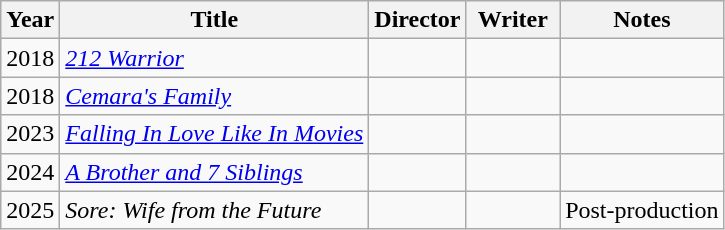<table class="wikitable">
<tr>
<th>Year</th>
<th>Title</th>
<th width=55>Director</th>
<th width=55>Writer</th>
<th>Notes</th>
</tr>
<tr>
<td>2018</td>
<td><em><a href='#'>212 Warrior</a></em></td>
<td></td>
<td></td>
<td></td>
</tr>
<tr>
<td>2018</td>
<td><em><a href='#'>Cemara's Family</a></em></td>
<td></td>
<td></td>
<td></td>
</tr>
<tr>
<td>2023</td>
<td><em><a href='#'>Falling In Love Like In Movies</a></em></td>
<td></td>
<td></td>
<td></td>
</tr>
<tr>
<td>2024</td>
<td><em><a href='#'>A Brother and 7 Siblings</a></em></td>
<td></td>
<td></td>
<td></td>
</tr>
<tr>
<td>2025</td>
<td><em>Sore: Wife from the Future</em></td>
<td></td>
<td></td>
<td>Post-production</td>
</tr>
</table>
